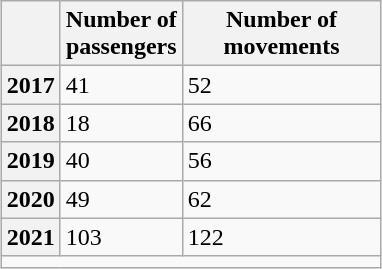<table class="wikitable" style="margin:1em auto;">
<tr>
<th></th>
<th>Number of<br>passengers</th>
<th style="width:125px">Number of<br>movements</th>
</tr>
<tr>
<th>2017</th>
<td>41</td>
<td>52</td>
</tr>
<tr>
<th>2018</th>
<td>18</td>
<td>66</td>
</tr>
<tr>
<th>2019</th>
<td>40</td>
<td>56</td>
</tr>
<tr>
<th>2020</th>
<td>49</td>
<td>62</td>
</tr>
<tr>
<th>2021</th>
<td>103</td>
<td>122</td>
</tr>
<tr>
<td colspan="5" style="text-align:right;"></td>
</tr>
</table>
